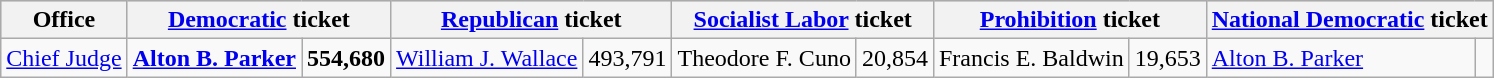<table class=wikitable>
<tr bgcolor=lightgrey>
<th>Office</th>
<th colspan="2" ><a href='#'>Democratic</a> ticket</th>
<th colspan="2" ><a href='#'>Republican</a> ticket</th>
<th colspan="2" ><a href='#'>Socialist Labor</a> ticket</th>
<th colspan="2" ><a href='#'>Prohibition</a> ticket</th>
<th colspan="2" ><a href='#'>National Democratic</a> ticket</th>
</tr>
<tr>
<td><a href='#'>Chief Judge</a></td>
<td><strong><a href='#'>Alton B. Parker</a></strong></td>
<td><strong>554,680</strong></td>
<td><a href='#'>William J. Wallace</a></td>
<td>493,791</td>
<td>Theodore F. Cuno</td>
<td>20,854</td>
<td>Francis E. Baldwin</td>
<td>19,653</td>
<td><a href='#'>Alton B. Parker</a></td>
<td></td>
</tr>
</table>
